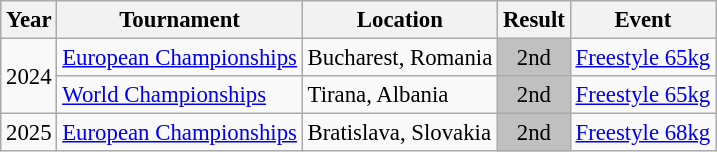<table class="wikitable" style="font-size:95%;">
<tr>
<th>Year</th>
<th>Tournament</th>
<th>Location</th>
<th>Result</th>
<th>Event</th>
</tr>
<tr>
<td rowspan="2">2024</td>
<td><a href='#'>European Championships</a></td>
<td>Bucharest, Romania</td>
<td align="center" bgcolor="silver">2nd</td>
<td><a href='#'>Freestyle 65kg</a></td>
</tr>
<tr>
<td><a href='#'>World Championships</a></td>
<td>Tirana, Albania</td>
<td align="center" bgcolor="silver">2nd</td>
<td><a href='#'>Freestyle 65kg</a></td>
</tr>
<tr>
<td>2025</td>
<td><a href='#'>European Championships</a></td>
<td>Bratislava, Slovakia</td>
<td align="center" bgcolor="silver">2nd</td>
<td><a href='#'>Freestyle 68kg</a></td>
</tr>
</table>
